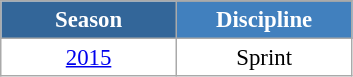<table class="wikitable" style="font-size:95%; text-align:center; border:grey solid 1px; border-collapse:collapse; background:#ffffff;">
<tr style="background-color:#369; color:white;">
<td rowspan="2" colspan="1" style="width:110px"><strong>Season</strong></td>
</tr>
<tr style="background-color:#4180be; color:white;">
<td style="width:110px"><strong>Discipline</strong></td>
</tr>
<tr>
<td rowspan=1 align=center><a href='#'>2015</a></td>
<td align=center>Sprint</td>
</tr>
</table>
